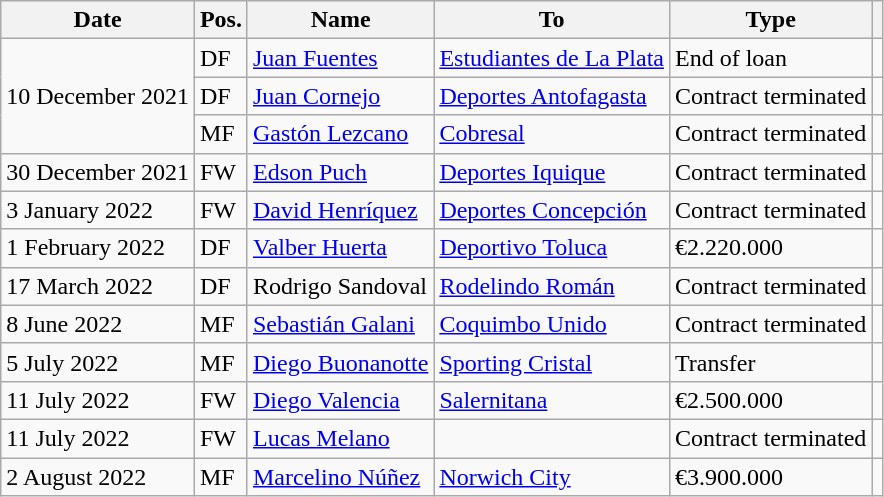<table class="wikitable">
<tr>
<th>Date</th>
<th>Pos.</th>
<th>Name</th>
<th>To</th>
<th>Type</th>
<th></th>
</tr>
<tr>
<td rowspan="3">10 December 2021</td>
<td>DF</td>
<td> <a href='#'>Juan Fuentes</a></td>
<td> <a href='#'>Estudiantes de La Plata</a></td>
<td>End of loan</td>
<td></td>
</tr>
<tr>
<td>DF</td>
<td> <a href='#'>Juan Cornejo</a></td>
<td><a href='#'>Deportes Antofagasta</a></td>
<td>Contract terminated</td>
<td></td>
</tr>
<tr>
<td>MF</td>
<td> <a href='#'>Gastón Lezcano</a></td>
<td><a href='#'>Cobresal</a></td>
<td>Contract terminated</td>
<td></td>
</tr>
<tr>
<td>30 December 2021</td>
<td>FW</td>
<td> <a href='#'>Edson Puch</a></td>
<td><a href='#'>Deportes Iquique</a></td>
<td>Contract terminated</td>
<td></td>
</tr>
<tr>
<td>3 January 2022</td>
<td>FW</td>
<td> <a href='#'>David Henríquez</a></td>
<td><a href='#'>Deportes Concepción</a></td>
<td>Contract terminated</td>
<td></td>
</tr>
<tr>
<td>1 February 2022</td>
<td>DF</td>
<td> <a href='#'>Valber Huerta</a></td>
<td> <a href='#'>Deportivo Toluca</a></td>
<td>€2.220.000</td>
<td></td>
</tr>
<tr>
<td>17 March 2022</td>
<td>DF</td>
<td> Rodrigo Sandoval</td>
<td><a href='#'>Rodelindo Román</a></td>
<td>Contract terminated</td>
<td></td>
</tr>
<tr>
<td>8 June 2022</td>
<td>MF</td>
<td> <a href='#'>Sebastián Galani</a></td>
<td><a href='#'>Coquimbo Unido</a></td>
<td>Contract terminated</td>
<td></td>
</tr>
<tr>
<td>5 July 2022</td>
<td>MF</td>
<td> <a href='#'>Diego Buonanotte</a></td>
<td> <a href='#'>Sporting Cristal</a></td>
<td>Transfer</td>
<td></td>
</tr>
<tr>
<td>11 July 2022</td>
<td>FW</td>
<td> <a href='#'>Diego Valencia</a></td>
<td> <a href='#'>Salernitana</a></td>
<td>€2.500.000</td>
<td></td>
</tr>
<tr>
<td>11 July 2022</td>
<td>FW</td>
<td> <a href='#'>Lucas Melano</a></td>
<td></td>
<td>Contract terminated</td>
<td></td>
</tr>
<tr>
<td>2 August 2022</td>
<td>MF</td>
<td> <a href='#'>Marcelino Núñez</a></td>
<td> <a href='#'>Norwich City</a></td>
<td>€3.900.000</td>
<td></td>
</tr>
</table>
